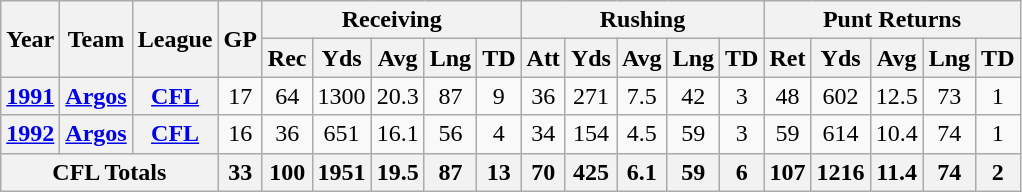<table class="wikitable" style="text-align: center;">
<tr>
<th rowspan="2">Year</th>
<th rowspan="2">Team</th>
<th rowspan="2">League</th>
<th rowspan="2">GP</th>
<th colspan="5">Receiving</th>
<th colspan="5">Rushing</th>
<th colspan="5">Punt Returns</th>
</tr>
<tr>
<th>Rec</th>
<th>Yds</th>
<th>Avg</th>
<th>Lng</th>
<th>TD</th>
<th>Att</th>
<th>Yds</th>
<th>Avg</th>
<th>Lng</th>
<th>TD</th>
<th>Ret</th>
<th>Yds</th>
<th>Avg</th>
<th>Lng</th>
<th>TD</th>
</tr>
<tr>
<th><a href='#'>1991</a></th>
<th><a href='#'>Argos</a></th>
<th><a href='#'>CFL</a></th>
<td>17</td>
<td>64</td>
<td>1300</td>
<td>20.3</td>
<td>87</td>
<td>9</td>
<td>36</td>
<td>271</td>
<td>7.5</td>
<td>42</td>
<td>3</td>
<td>48</td>
<td>602</td>
<td>12.5</td>
<td>73</td>
<td>1</td>
</tr>
<tr>
<th><a href='#'>1992</a></th>
<th><a href='#'>Argos</a></th>
<th><a href='#'>CFL</a></th>
<td>16</td>
<td>36</td>
<td>651</td>
<td>16.1</td>
<td>56</td>
<td>4</td>
<td>34</td>
<td>154</td>
<td>4.5</td>
<td>59</td>
<td>3</td>
<td>59</td>
<td>614</td>
<td>10.4</td>
<td>74</td>
<td>1</td>
</tr>
<tr>
<th colspan="3">CFL Totals</th>
<th>33</th>
<th>100</th>
<th>1951</th>
<th>19.5</th>
<th>87</th>
<th>13</th>
<th>70</th>
<th>425</th>
<th>6.1</th>
<th>59</th>
<th>6</th>
<th>107</th>
<th>1216</th>
<th>11.4</th>
<th>74</th>
<th>2</th>
</tr>
</table>
